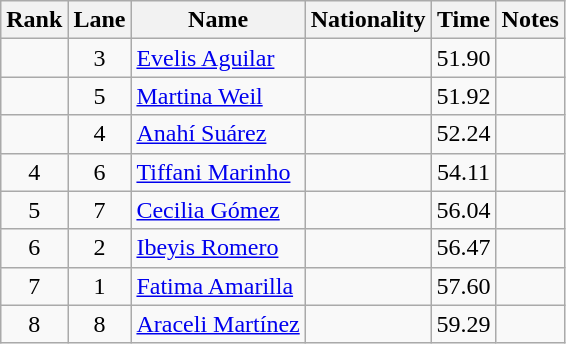<table class="wikitable sortable" style="text-align:center">
<tr>
<th>Rank</th>
<th>Lane</th>
<th>Name</th>
<th>Nationality</th>
<th>Time</th>
<th>Notes</th>
</tr>
<tr>
<td></td>
<td>3</td>
<td align=left><a href='#'>Evelis Aguilar</a></td>
<td align=left></td>
<td>51.90</td>
<td></td>
</tr>
<tr>
<td></td>
<td>5</td>
<td align=left><a href='#'>Martina Weil</a></td>
<td align=left></td>
<td>51.92</td>
<td></td>
</tr>
<tr>
<td></td>
<td>4</td>
<td align=left><a href='#'>Anahí Suárez</a></td>
<td align=left></td>
<td>52.24</td>
<td></td>
</tr>
<tr>
<td>4</td>
<td>6</td>
<td align=left><a href='#'>Tiffani Marinho</a></td>
<td align=left></td>
<td>54.11</td>
<td></td>
</tr>
<tr>
<td>5</td>
<td>7</td>
<td align=left><a href='#'>Cecilia Gómez</a></td>
<td align=left></td>
<td>56.04</td>
<td></td>
</tr>
<tr>
<td>6</td>
<td>2</td>
<td align=left><a href='#'>Ibeyis Romero</a></td>
<td align=left></td>
<td>56.47</td>
<td></td>
</tr>
<tr>
<td>7</td>
<td>1</td>
<td align=left><a href='#'>Fatima Amarilla</a></td>
<td align=left></td>
<td>57.60</td>
<td></td>
</tr>
<tr>
<td>8</td>
<td>8</td>
<td align=left><a href='#'>Araceli Martínez</a></td>
<td align=left></td>
<td>59.29</td>
<td></td>
</tr>
</table>
